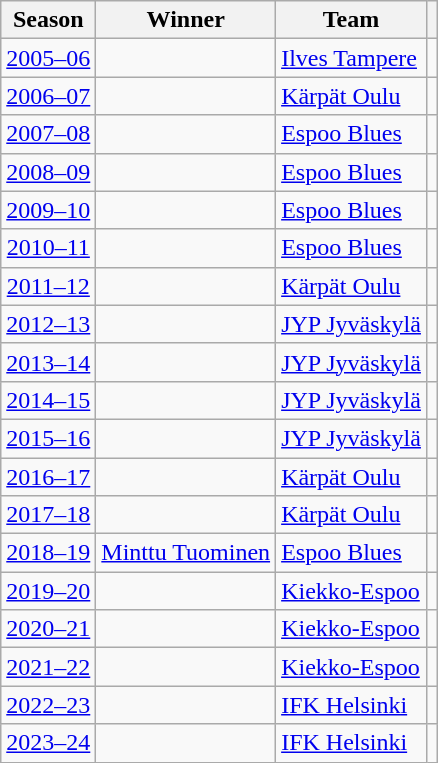<table class="wikitable sortable" style="text-align:left">
<tr>
<th>Season</th>
<th>Winner</th>
<th>Team</th>
<th></th>
</tr>
<tr>
<td align=center><a href='#'>2005–06</a></td>
<td></td>
<td><a href='#'>Ilves Tampere</a></td>
<td align=center></td>
</tr>
<tr>
<td align=center><a href='#'>2006–07</a></td>
<td></td>
<td><a href='#'>Kärpät Oulu</a></td>
<td align=center></td>
</tr>
<tr>
<td align=center><a href='#'>2007–08</a></td>
<td></td>
<td><a href='#'>Espoo Blues</a></td>
<td align=center></td>
</tr>
<tr>
<td align=center><a href='#'>2008–09</a></td>
<td></td>
<td><a href='#'>Espoo Blues</a></td>
<td align=center></td>
</tr>
<tr>
<td align=center><a href='#'>2009–10</a></td>
<td></td>
<td><a href='#'>Espoo Blues</a></td>
<td align=center></td>
</tr>
<tr>
<td align=center><a href='#'>2010–11</a></td>
<td></td>
<td><a href='#'>Espoo Blues</a></td>
<td align=center></td>
</tr>
<tr>
<td align=center><a href='#'>2011–12</a></td>
<td></td>
<td><a href='#'>Kärpät Oulu</a></td>
<td align=center></td>
</tr>
<tr>
<td align=center><a href='#'>2012–13</a></td>
<td></td>
<td><a href='#'>JYP Jyväskylä</a></td>
<td align=center></td>
</tr>
<tr>
<td align=center><a href='#'>2013–14</a></td>
<td></td>
<td><a href='#'>JYP Jyväskylä</a></td>
<td align=center></td>
</tr>
<tr>
<td align=center><a href='#'>2014–15</a></td>
<td></td>
<td><a href='#'>JYP Jyväskylä</a></td>
<td align=center></td>
</tr>
<tr>
<td align=center><a href='#'>2015–16</a></td>
<td></td>
<td><a href='#'>JYP Jyväskylä</a></td>
<td align=center></td>
</tr>
<tr>
<td align=center><a href='#'>2016–17</a></td>
<td></td>
<td><a href='#'>Kärpät Oulu</a></td>
<td align=center></td>
</tr>
<tr>
<td align=center><a href='#'>2017–18</a></td>
<td></td>
<td><a href='#'>Kärpät Oulu</a></td>
<td align=center></td>
</tr>
<tr>
<td align=center><a href='#'>2018–19</a></td>
<td><a href='#'>Minttu Tuominen</a></td>
<td><a href='#'>Espoo Blues</a></td>
<td align=center></td>
</tr>
<tr>
<td align=center><a href='#'>2019–20</a></td>
<td></td>
<td><a href='#'>Kiekko-Espoo</a></td>
<td align=center></td>
</tr>
<tr>
<td align=center><a href='#'>2020–21</a></td>
<td></td>
<td><a href='#'>Kiekko-Espoo</a></td>
<td align=center></td>
</tr>
<tr>
<td align=center><a href='#'>2021–22</a></td>
<td></td>
<td><a href='#'>Kiekko-Espoo</a></td>
<td align=center></td>
</tr>
<tr>
<td align=center><a href='#'>2022–23</a></td>
<td></td>
<td><a href='#'>IFK Helsinki</a></td>
<td align=center></td>
</tr>
<tr>
<td align=center><a href='#'>2023–24</a></td>
<td></td>
<td><a href='#'>IFK Helsinki</a></td>
<td align=center></td>
</tr>
</table>
